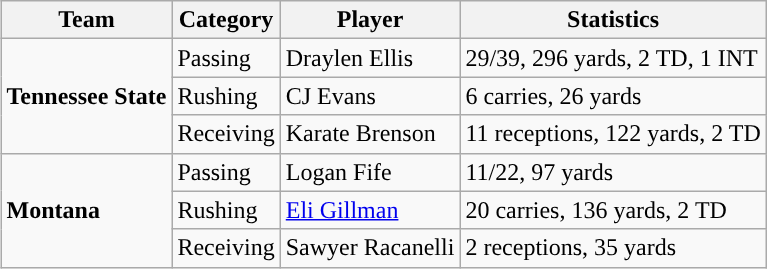<table class="wikitable" style="float: right;">
<tr>
<th>Team</th>
<th>Category</th>
<th>Player</th>
<th>Statistics</th>
</tr>
<tr>
<td rowspan=3><strong>Tennessee State</strong></td>
<td>Passing</td>
<td>Draylen Ellis</td>
<td>29/39, 296 yards, 2 TD, 1 INT</td>
</tr>
<tr>
<td>Rushing</td>
<td>CJ Evans</td>
<td>6 carries, 26 yards</td>
</tr>
<tr>
<td>Receiving</td>
<td>Karate Brenson</td>
<td>11 receptions, 122 yards, 2 TD</td>
</tr>
<tr>
<td rowspan=3><strong>Montana</strong></td>
<td>Passing</td>
<td>Logan Fife</td>
<td>11/22, 97 yards</td>
</tr>
<tr>
<td>Rushing</td>
<td><a href='#'>Eli Gillman</a></td>
<td>20 carries, 136 yards, 2 TD</td>
</tr>
<tr>
<td>Receiving</td>
<td>Sawyer Racanelli</td>
<td>2 receptions, 35 yards</td>
</tr>
</table>
